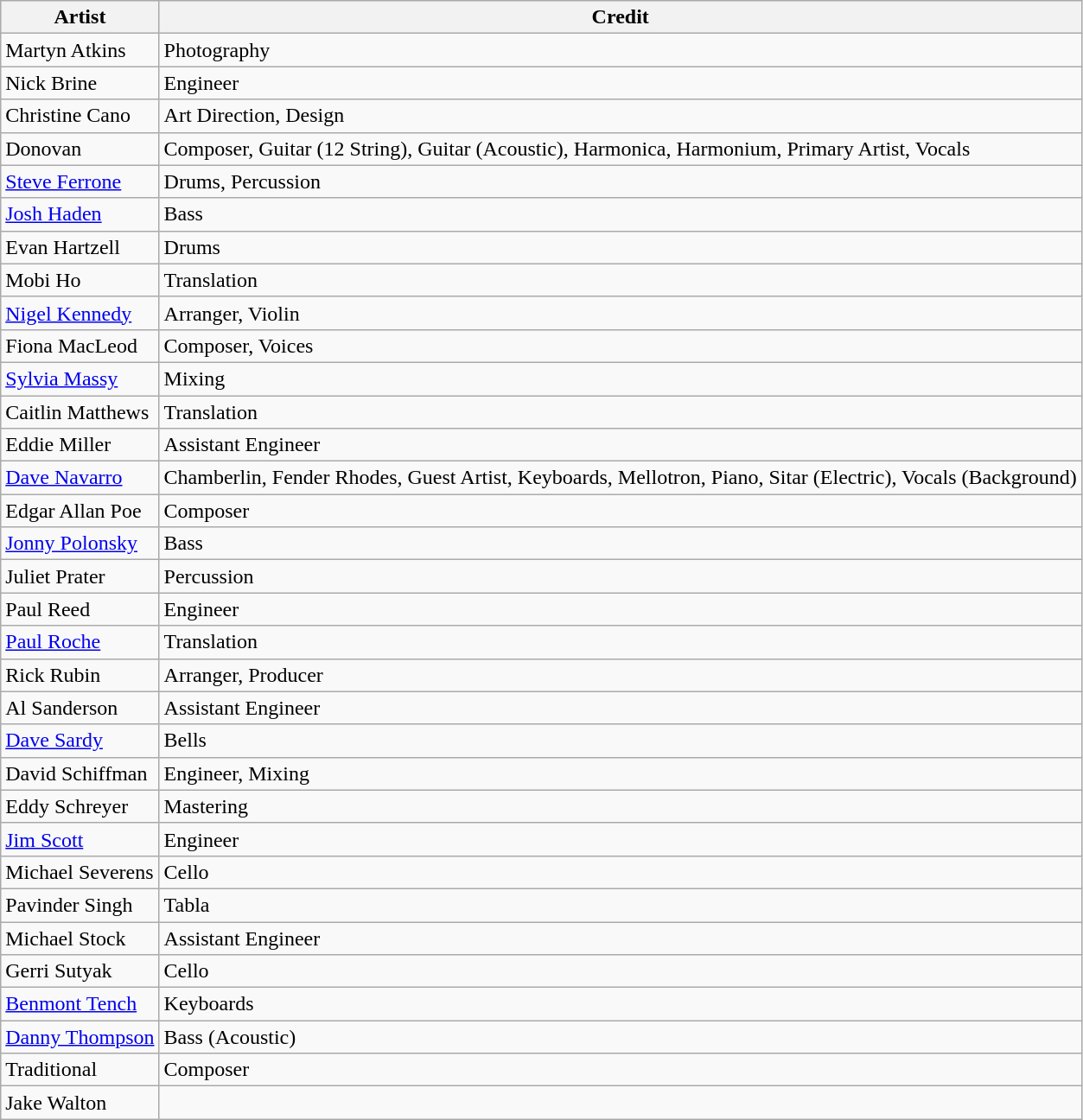<table class="wikitable">
<tr>
<th>Artist</th>
<th>Credit</th>
</tr>
<tr>
<td>Martyn Atkins</td>
<td>Photography</td>
</tr>
<tr>
<td>Nick Brine</td>
<td>Engineer</td>
</tr>
<tr>
<td>Christine Cano</td>
<td>Art Direction, Design</td>
</tr>
<tr>
<td>Donovan</td>
<td>Composer, Guitar (12 String), Guitar (Acoustic), Harmonica, Harmonium, Primary Artist, Vocals</td>
</tr>
<tr>
<td><a href='#'>Steve Ferrone</a></td>
<td>Drums, Percussion</td>
</tr>
<tr>
<td><a href='#'>Josh Haden</a></td>
<td>Bass</td>
</tr>
<tr>
<td>Evan Hartzell</td>
<td>Drums</td>
</tr>
<tr>
<td>Mobi Ho</td>
<td>Translation</td>
</tr>
<tr>
<td><a href='#'>Nigel Kennedy</a></td>
<td>Arranger, Violin</td>
</tr>
<tr>
<td>Fiona MacLeod</td>
<td>Composer, Voices</td>
</tr>
<tr>
<td><a href='#'>Sylvia Massy</a></td>
<td>Mixing</td>
</tr>
<tr>
<td>Caitlin Matthews</td>
<td>Translation</td>
</tr>
<tr>
<td>Eddie Miller</td>
<td>Assistant Engineer</td>
</tr>
<tr>
<td><a href='#'>Dave Navarro</a></td>
<td>Chamberlin, Fender Rhodes, Guest Artist, Keyboards, Mellotron, Piano, Sitar (Electric), Vocals (Background)</td>
</tr>
<tr>
<td>Edgar Allan Poe</td>
<td>Composer</td>
</tr>
<tr>
<td><a href='#'>Jonny Polonsky</a></td>
<td>Bass</td>
</tr>
<tr>
<td>Juliet Prater</td>
<td>Percussion</td>
</tr>
<tr>
<td>Paul Reed</td>
<td>Engineer</td>
</tr>
<tr>
<td><a href='#'>Paul Roche</a></td>
<td>Translation</td>
</tr>
<tr>
<td>Rick Rubin</td>
<td>Arranger, Producer</td>
</tr>
<tr>
<td>Al Sanderson</td>
<td>Assistant Engineer</td>
</tr>
<tr>
<td><a href='#'>Dave Sardy</a></td>
<td>Bells</td>
</tr>
<tr>
<td>David Schiffman</td>
<td>Engineer, Mixing</td>
</tr>
<tr>
<td>Eddy Schreyer</td>
<td>Mastering</td>
</tr>
<tr>
<td><a href='#'>Jim Scott</a></td>
<td>Engineer</td>
</tr>
<tr>
<td>Michael Severens</td>
<td>Cello</td>
</tr>
<tr>
<td>Pavinder Singh</td>
<td>Tabla</td>
</tr>
<tr>
<td>Michael Stock</td>
<td>Assistant Engineer</td>
</tr>
<tr>
<td>Gerri Sutyak</td>
<td>Cello</td>
</tr>
<tr>
<td><a href='#'>Benmont Tench</a></td>
<td>Keyboards</td>
</tr>
<tr>
<td><a href='#'>Danny Thompson</a></td>
<td>Bass (Acoustic)</td>
</tr>
<tr>
<td>Traditional</td>
<td>Composer</td>
</tr>
<tr>
<td>Jake Walton</td>
</tr>
</table>
